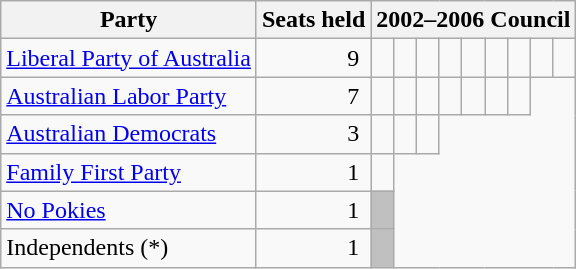<table class="wikitable">
<tr>
<th>Party</th>
<th>Seats held</th>
<th colspan=9>2002–2006 Council</th>
</tr>
<tr>
<td><a href='#'>Liberal Party of Australia</a></td>
<td align=right>9 </td>
<td>  </td>
<td>  </td>
<td>  </td>
<td>  </td>
<td>  </td>
<td>  </td>
<td>  </td>
<td>  </td>
<td>  </td>
</tr>
<tr>
<td><a href='#'>Australian Labor Party</a></td>
<td align=right>7 </td>
<td>  </td>
<td>  </td>
<td>  </td>
<td>  </td>
<td>  </td>
<td>  </td>
<td>  </td>
</tr>
<tr>
<td><a href='#'>Australian Democrats</a></td>
<td align=right>3 </td>
<td> </td>
<td> </td>
<td> </td>
</tr>
<tr>
<td><a href='#'>Family First Party</a></td>
<td align=right>1 </td>
<td> </td>
</tr>
<tr>
<td><a href='#'>No Pokies</a></td>
<td align=right>1 </td>
<td bgcolor=#C0C0C0> </td>
</tr>
<tr>
<td>Independents (*)</td>
<td align=right>1 </td>
<td bgcolor=#C0C0C0> </td>
</tr>
</table>
